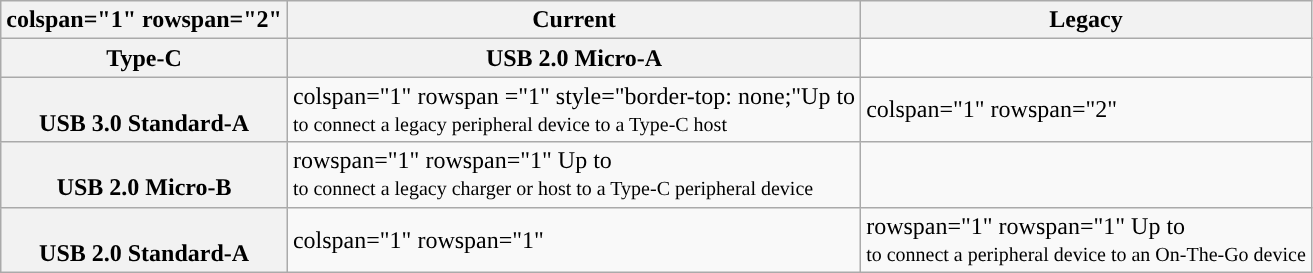<table class="wikitable" summary="Table describes all of three valid USB adapters. The first two are ">
<tr>
<th>colspan="1" rowspan="2" </th>
<th colspan="1">Current</th>
<th colspan="1">Legacy</th>
</tr>
<tr>
<th colspan="1" rowspan="1" style="vertical-align:bottom">Type-C<br></th>
<th colspan="1" rowspan="1" ! style="vertical-align:bottom">USB 2.0 Micro‑A<br></th>
</tr>
<tr>
<th rowspan="1" rowspan="1" style="vertical-align:bottom;">USB 3.0 Standard‑A<br></th>
<td>colspan="1" rowspan ="1" style="border-top: none;"Up to  <br><small>to connect a legacy peripheral device to a Type‑C host</small></td>
<td>colspan="1" rowspan="2" </td>
</tr>
<tr>
<th rowspan="1" rowspan="1" style="vertical-align:bottom;">USB 2.0 Micro‑B<br></th>
<td>rowspan="1" rowspan="1" Up to   <br><small>to connect a legacy charger or host to a Type‑C peripheral device</small></td>
</tr>
<tr>
<th rowspan="1" rowspan="1" style="vertical-align:bottom;">USB 2.0 Standard‑A<br></th>
<td>colspan="1" rowspan="1" </td>
<td>rowspan="1" rowspan="1" Up to   <br><small>to connect a peripheral device to an On-The-Go device</small></td>
</tr>
</table>
